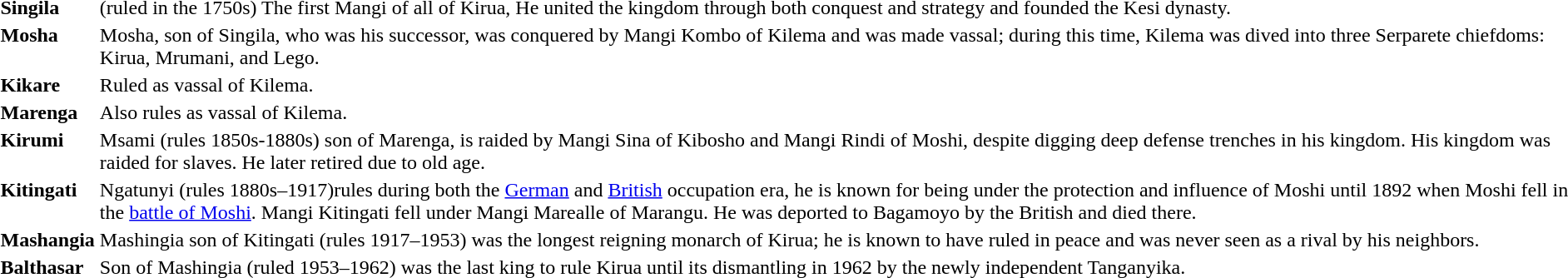<table border=0>
<tr>
<td valign=top><strong>Singila</strong></td>
<td>(ruled in the 1750s) The first Mangi of all of Kirua, He united the kingdom through both conquest and strategy and founded the Kesi dynasty.</td>
</tr>
<tr>
<td valign=top><strong>Mosha</strong></td>
<td>Mosha, son of Singila, who was his successor, was conquered by Mangi Kombo of Kilema and was made vassal; during this time, Kilema was dived into three Serparete chiefdoms: Kirua, Mrumani, and Lego.</td>
</tr>
<tr>
<td valign=top><strong>Kikare</strong></td>
<td>Ruled as vassal of Kilema.</td>
</tr>
<tr>
<td valign=top><strong>Marenga</strong></td>
<td>Also rules as vassal of Kilema.</td>
</tr>
<tr>
<td valign=top><strong>Kirumi</strong></td>
<td>Msami (rules 1850s-1880s) son of Marenga, is raided by Mangi Sina of Kibosho and Mangi Rindi of Moshi, despite digging deep defense trenches in his kingdom. His kingdom was raided for slaves.  He later retired due to old age.</td>
</tr>
<tr>
<td valign=top><strong>Kitingati</strong></td>
<td>Ngatunyi (rules 1880s–1917)rules during both the <a href='#'>German</a> and  <a href='#'>British</a> occupation era, he is known for being under the protection and influence of Moshi until 1892 when Moshi fell in the <a href='#'>battle of Moshi</a>. Mangi Kitingati fell under Mangi Marealle of Marangu. He was deported to Bagamoyo by the British and died there.</td>
</tr>
<tr>
<td valign=top><strong>Mashangia</strong></td>
<td>Mashingia son of Kitingati (rules 1917–1953) was the longest reigning monarch of Kirua; he is known to have ruled in peace and was never seen as a rival by his neighbors.</td>
</tr>
<tr>
<td valign=top><strong>Balthasar</strong></td>
<td>Son of Mashingia (ruled 1953–1962) was the last king to rule Kirua until its dismantling in 1962 by the newly independent Tanganyika.</td>
</tr>
</table>
